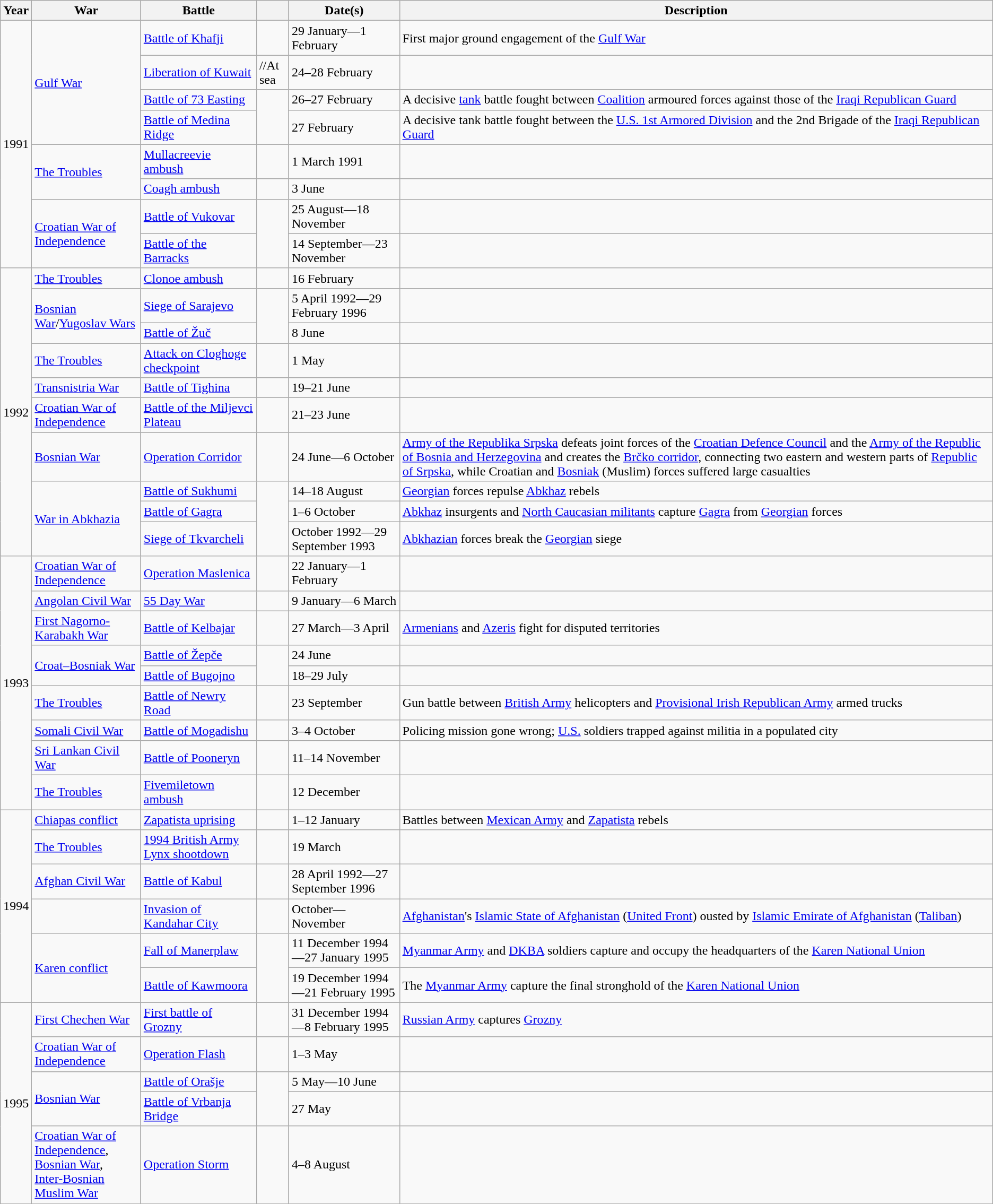<table class="wikitable sortable">
<tr>
<th class="unsortable">Year</th>
<th>War</th>
<th class="unsortable">Battle</th>
<th></th>
<th>Date(s)</th>
<th class="unsortable">Description</th>
</tr>
<tr>
<td rowspan="8">1991</td>
<td rowspan="4"><a href='#'>Gulf War</a></td>
<td><a href='#'>Battle of Khafji</a></td>
<td></td>
<td>29 January—1 February</td>
<td>First major ground engagement of the <a href='#'>Gulf War</a></td>
</tr>
<tr>
<td><a href='#'>Liberation of Kuwait</a></td>
<td>//At sea</td>
<td>24–28 February</td>
<td></td>
</tr>
<tr>
<td><a href='#'>Battle of 73 Easting</a></td>
<td rowspan="2"></td>
<td>26–27 February</td>
<td>A decisive <a href='#'>tank</a> battle fought between <a href='#'>Coalition</a> armoured forces against those of the <a href='#'>Iraqi Republican Guard</a></td>
</tr>
<tr>
<td><a href='#'>Battle of Medina Ridge</a></td>
<td>27 February</td>
<td>A decisive tank battle fought between the <a href='#'>U.S. 1st Armored Division</a> and the 2nd Brigade of the <a href='#'>Iraqi Republican Guard</a></td>
</tr>
<tr>
<td rowspan="2"><a href='#'>The Troubles</a></td>
<td><a href='#'>Mullacreevie ambush</a></td>
<td></td>
<td>1 March 1991</td>
<td></td>
</tr>
<tr>
<td><a href='#'>Coagh ambush</a></td>
<td></td>
<td>3 June</td>
<td></td>
</tr>
<tr>
<td rowspan="2"><a href='#'>Croatian War of Independence</a></td>
<td><a href='#'>Battle of Vukovar</a></td>
<td rowspan="2"></td>
<td>25 August—18 November</td>
<td></td>
</tr>
<tr>
<td><a href='#'>Battle of the Barracks</a></td>
<td>14 September—23 November</td>
<td></td>
</tr>
<tr>
<td rowspan="10">1992</td>
<td><a href='#'>The Troubles</a></td>
<td><a href='#'>Clonoe ambush</a></td>
<td></td>
<td>16 February</td>
<td></td>
</tr>
<tr>
<td rowspan="2"><a href='#'>Bosnian War</a>/<a href='#'>Yugoslav Wars</a></td>
<td><a href='#'>Siege of Sarajevo</a></td>
<td rowspan="2"></td>
<td>5 April 1992—29 February 1996</td>
<td></td>
</tr>
<tr>
<td><a href='#'>Battle of Žuč</a></td>
<td>8 June</td>
<td></td>
</tr>
<tr>
<td><a href='#'>The Troubles</a></td>
<td><a href='#'>Attack on Cloghoge checkpoint</a></td>
<td></td>
<td>1 May</td>
</tr>
<tr>
<td><a href='#'>Transnistria War</a></td>
<td><a href='#'>Battle of Tighina</a></td>
<td></td>
<td>19–21 June</td>
<td></td>
</tr>
<tr>
<td><a href='#'>Croatian War of Independence</a></td>
<td><a href='#'>Battle of the Miljevci Plateau</a></td>
<td></td>
<td>21–23 June</td>
<td></td>
</tr>
<tr>
<td><a href='#'>Bosnian War</a></td>
<td><a href='#'>Operation Corridor</a></td>
<td></td>
<td>24 June—6 October</td>
<td><a href='#'>Army of the Republika Srpska</a> defeats joint forces of the <a href='#'>Croatian Defence Council</a> and the <a href='#'>Army of the Republic of Bosnia and Herzegovina</a> and creates the <a href='#'>Brčko corridor</a>, connecting two eastern and western parts of <a href='#'>Republic of Srpska</a>, while Croatian and <a href='#'>Bosniak</a> (Muslim) forces suffered large casualties</td>
</tr>
<tr>
<td rowspan="3"><a href='#'>War in Abkhazia</a></td>
<td><a href='#'>Battle of Sukhumi</a></td>
<td rowspan="3"></td>
<td>14–18 August</td>
<td><a href='#'>Georgian</a> forces repulse <a href='#'>Abkhaz</a> rebels</td>
</tr>
<tr>
<td><a href='#'>Battle of Gagra</a></td>
<td>1–6 October</td>
<td><a href='#'>Abkhaz</a> insurgents and <a href='#'>North Caucasian militants</a> capture <a href='#'>Gagra</a> from <a href='#'>Georgian</a> forces</td>
</tr>
<tr>
<td><a href='#'>Siege of Tkvarcheli</a></td>
<td>October 1992—29 September 1993</td>
<td><a href='#'>Abkhazian</a> forces break the <a href='#'>Georgian</a> siege</td>
</tr>
<tr>
<td rowspan="9">1993</td>
<td><a href='#'>Croatian War of Independence</a></td>
<td><a href='#'>Operation Maslenica</a></td>
<td></td>
<td>22 January—1 February</td>
<td></td>
</tr>
<tr>
<td><a href='#'>Angolan Civil War</a></td>
<td><a href='#'>55 Day War</a></td>
<td></td>
<td>9 January—6 March</td>
<td></td>
</tr>
<tr>
<td><a href='#'>First Nagorno-Karabakh War</a></td>
<td><a href='#'>Battle of Kelbajar</a></td>
<td></td>
<td>27 March—3 April</td>
<td><a href='#'>Armenians</a> and <a href='#'>Azeris</a> fight for disputed territories</td>
</tr>
<tr>
<td rowspan="2"><a href='#'>Croat–Bosniak War</a></td>
<td><a href='#'>Battle of Žepče</a></td>
<td rowspan="2"></td>
<td>24 June</td>
<td></td>
</tr>
<tr>
<td><a href='#'>Battle of Bugojno</a></td>
<td>18–29 July</td>
<td></td>
</tr>
<tr>
<td><a href='#'>The Troubles</a></td>
<td><a href='#'>Battle of Newry Road</a></td>
<td></td>
<td>23 September</td>
<td>Gun battle between <a href='#'>British Army</a> helicopters and <a href='#'>Provisional Irish Republican Army</a> armed trucks</td>
</tr>
<tr>
<td><a href='#'>Somali Civil War</a></td>
<td><a href='#'>Battle of Mogadishu</a></td>
<td></td>
<td>3–4 October</td>
<td>Policing mission gone wrong; <a href='#'>U.S.</a> soldiers trapped against militia in a populated city</td>
</tr>
<tr>
<td><a href='#'>Sri Lankan Civil War</a></td>
<td><a href='#'>Battle of Pooneryn</a></td>
<td></td>
<td>11–14 November</td>
<td></td>
</tr>
<tr>
<td><a href='#'>The Troubles</a></td>
<td><a href='#'>Fivemiletown ambush</a></td>
<td></td>
<td>12 December</td>
<td></td>
</tr>
<tr>
<td rowspan="6">1994</td>
<td><a href='#'>Chiapas conflict</a></td>
<td><a href='#'>Zapatista uprising</a></td>
<td></td>
<td>1–12 January</td>
<td>Battles between <a href='#'>Mexican Army</a> and <a href='#'>Zapatista</a> rebels</td>
</tr>
<tr>
<td><a href='#'>The Troubles</a></td>
<td><a href='#'>1994 British Army Lynx shootdown</a></td>
<td></td>
<td>19 March</td>
<td></td>
</tr>
<tr>
<td><a href='#'>Afghan Civil War</a></td>
<td><a href='#'>Battle of Kabul</a></td>
<td></td>
<td>28 April 1992—27 September 1996</td>
<td></td>
</tr>
<tr>
<td></td>
<td><a href='#'>Invasion of Kandahar City</a></td>
<td></td>
<td>October—November</td>
<td><a href='#'>Afghanistan</a>'s <a href='#'>Islamic State of Afghanistan</a> (<a href='#'>United Front</a>) ousted by <a href='#'>Islamic Emirate of Afghanistan</a> (<a href='#'>Taliban</a>)</td>
</tr>
<tr>
<td rowspan="2"><a href='#'>Karen conflict</a></td>
<td><a href='#'>Fall of Manerplaw</a></td>
<td rowspan="2"></td>
<td>11 December 1994—27 January 1995</td>
<td><a href='#'>Myanmar Army</a> and <a href='#'>DKBA</a> soldiers capture and occupy the headquarters of the <a href='#'>Karen National Union</a></td>
</tr>
<tr>
<td><a href='#'>Battle of Kawmoora</a></td>
<td>19 December 1994—21 February 1995</td>
<td>The <a href='#'>Myanmar Army</a> capture the final stronghold of the <a href='#'>Karen National Union</a></td>
</tr>
<tr>
<td rowspan="5">1995</td>
<td><a href='#'>First Chechen War</a></td>
<td><a href='#'>First battle of Grozny</a></td>
<td></td>
<td>31 December 1994—8 February 1995</td>
<td><a href='#'>Russian Army</a> captures <a href='#'>Grozny</a></td>
</tr>
<tr>
<td><a href='#'>Croatian War of Independence</a></td>
<td><a href='#'>Operation Flash</a></td>
<td></td>
<td>1–3 May</td>
<td></td>
</tr>
<tr>
<td rowspan="2"><a href='#'>Bosnian War</a></td>
<td><a href='#'>Battle of Orašje</a></td>
<td rowspan="2"></td>
<td>5 May—10 June</td>
<td></td>
</tr>
<tr>
<td><a href='#'>Battle of Vrbanja Bridge</a></td>
<td>27 May</td>
<td></td>
</tr>
<tr>
<td><a href='#'>Croatian War of Independence</a>,<br><a href='#'>Bosnian War</a>,<br><a href='#'>Inter-Bosnian Muslim War</a></td>
<td><a href='#'>Operation Storm</a></td>
<td></td>
<td>4–8 August</td>
<td></td>
</tr>
</table>
